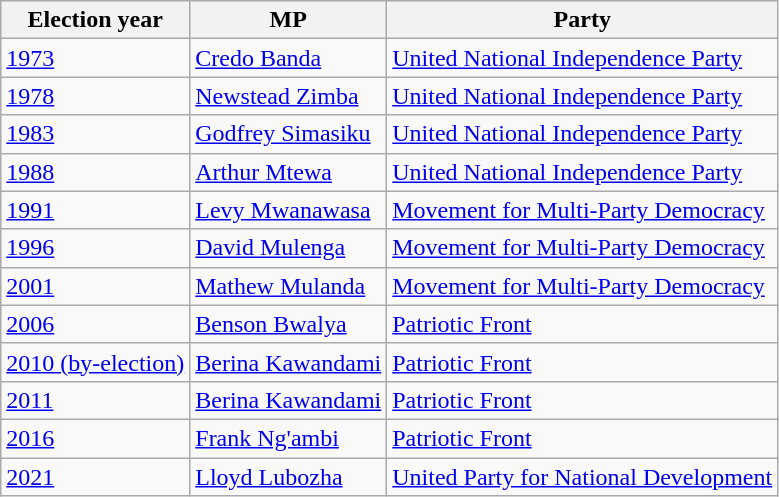<table class=wikitable>
<tr>
<th>Election year</th>
<th>MP</th>
<th>Party</th>
</tr>
<tr>
<td><a href='#'>1973</a></td>
<td><a href='#'>Credo Banda</a></td>
<td><a href='#'>United National Independence Party</a></td>
</tr>
<tr>
<td><a href='#'>1978</a></td>
<td><a href='#'>Newstead Zimba</a></td>
<td><a href='#'>United National Independence Party</a></td>
</tr>
<tr>
<td><a href='#'>1983</a></td>
<td><a href='#'>Godfrey Simasiku</a></td>
<td><a href='#'>United National Independence Party</a></td>
</tr>
<tr>
<td><a href='#'>1988</a></td>
<td><a href='#'>Arthur Mtewa</a></td>
<td><a href='#'>United National Independence Party</a></td>
</tr>
<tr>
<td><a href='#'>1991</a></td>
<td><a href='#'>Levy Mwanawasa</a></td>
<td><a href='#'>Movement for Multi-Party Democracy</a></td>
</tr>
<tr>
<td><a href='#'>1996</a></td>
<td><a href='#'>David Mulenga</a></td>
<td><a href='#'>Movement for Multi-Party Democracy</a></td>
</tr>
<tr>
<td><a href='#'>2001</a></td>
<td><a href='#'>Mathew Mulanda</a></td>
<td><a href='#'>Movement for Multi-Party Democracy</a></td>
</tr>
<tr>
<td><a href='#'>2006</a></td>
<td><a href='#'>Benson Bwalya</a></td>
<td><a href='#'>Patriotic Front</a></td>
</tr>
<tr>
<td><a href='#'>2010 (by-election)</a></td>
<td><a href='#'>Berina Kawandami</a></td>
<td><a href='#'>Patriotic Front</a></td>
</tr>
<tr>
<td><a href='#'>2011</a></td>
<td><a href='#'>Berina Kawandami</a></td>
<td><a href='#'>Patriotic Front</a></td>
</tr>
<tr>
<td><a href='#'>2016</a></td>
<td><a href='#'>Frank Ng'ambi</a></td>
<td><a href='#'>Patriotic Front</a></td>
</tr>
<tr>
<td><a href='#'>2021</a></td>
<td><a href='#'>Lloyd Lubozha</a></td>
<td><a href='#'>United Party for National Development</a></td>
</tr>
</table>
